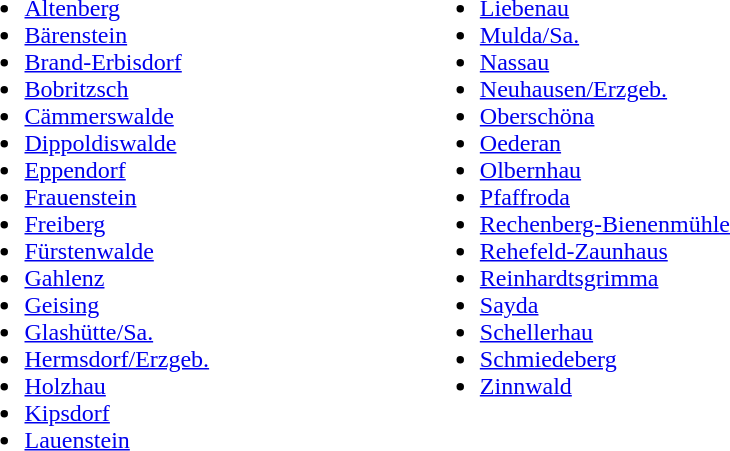<table width="80%">
<tr valign="top">
<td width="30%"><br><ul><li><a href='#'>Altenberg</a></li><li><a href='#'>Bärenstein</a></li><li><a href='#'>Brand-Erbisdorf</a></li><li><a href='#'>Bobritzsch</a></li><li><a href='#'>Cämmerswalde</a></li><li><a href='#'>Dippoldiswalde</a></li><li><a href='#'>Eppendorf</a></li><li><a href='#'>Frauenstein</a></li><li><a href='#'>Freiberg</a></li><li><a href='#'>Fürstenwalde</a></li><li><a href='#'>Gahlenz</a></li><li><a href='#'>Geising</a></li><li><a href='#'>Glashütte/Sa.</a></li><li><a href='#'>Hermsdorf/Erzgeb.</a></li><li><a href='#'>Holzhau</a></li><li><a href='#'>Kipsdorf</a></li><li><a href='#'>Lauenstein</a></li></ul></td>
<td><br><ul><li><a href='#'>Liebenau</a></li><li><a href='#'>Mulda/Sa.</a></li><li><a href='#'>Nassau</a></li><li><a href='#'>Neuhausen/Erzgeb.</a></li><li><a href='#'>Oberschöna</a></li><li><a href='#'>Oederan</a></li><li><a href='#'>Olbernhau</a></li><li><a href='#'>Pfaffroda</a></li><li><a href='#'>Rechenberg-Bienenmühle</a></li><li><a href='#'>Rehefeld-Zaunhaus</a></li><li><a href='#'>Reinhardtsgrimma</a></li><li><a href='#'>Sayda</a></li><li><a href='#'>Schellerhau</a></li><li><a href='#'>Schmiedeberg</a></li><li><a href='#'>Zinnwald</a></li></ul></td>
</tr>
</table>
